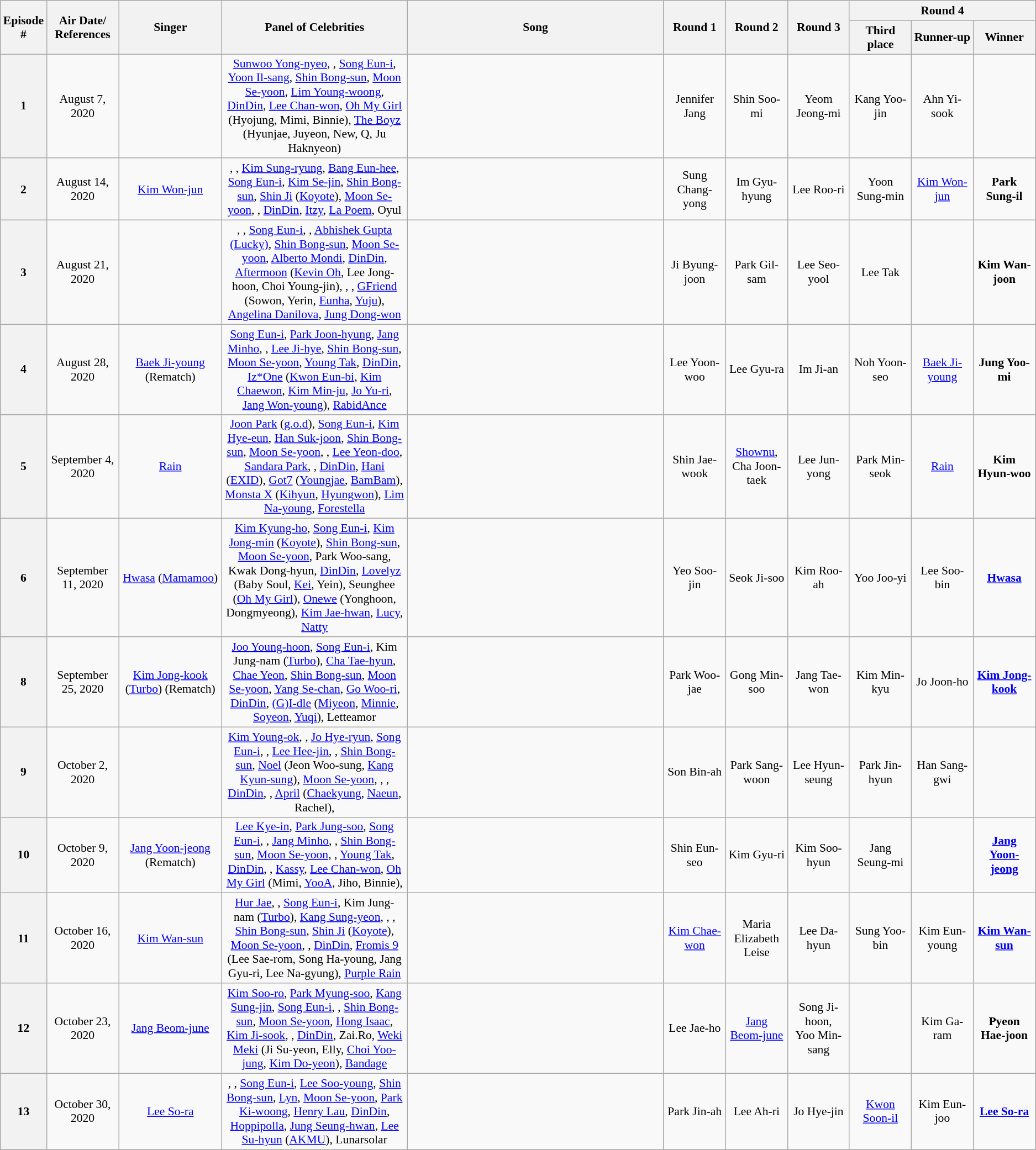<table class="wikitable" style="text-align:center; font-size:90%;">
<tr>
<th rowspan="2" width="4%">Episode #</th>
<th rowspan="2" width="7%">Air Date/<br>References</th>
<th rowspan="2" width="10%">Singer</th>
<th rowspan="2" width="18%">Panel of Celebrities</th>
<th rowspan="2" width="25%">Song</th>
<th rowspan="2" width="6%">Round 1</th>
<th rowspan="2" width="6%">Round 2</th>
<th rowspan="2" width="6%">Round 3</th>
<th colspan="3" width="18%">Round 4</th>
</tr>
<tr>
<th width="6%">Third place</th>
<th width="6%">Runner-up</th>
<th width="6%">Winner</th>
</tr>
<tr>
<th>1</th>
<td>August 7, 2020<br></td>
<td></td>
<td><a href='#'>Sunwoo Yong-nyeo</a>, , <a href='#'>Song Eun-i</a>, <a href='#'>Yoon Il-sang</a>, <a href='#'>Shin Bong-sun</a>, <a href='#'>Moon Se-yoon</a>, <a href='#'>Lim Young-woong</a>, <a href='#'>DinDin</a>, <a href='#'>Lee Chan-won</a>, <a href='#'>Oh My Girl</a> (Hyojung, Mimi, Binnie), <a href='#'>The Boyz</a> (Hyunjae, Juyeon, New, Q, Ju Haknyeon)</td>
<td></td>
<td>Jennifer Jang</td>
<td>Shin Soo-mi</td>
<td>Yeom Jeong-mi</td>
<td>Kang Yoo-jin</td>
<td>Ahn Yi-sook</td>
<td><strong></strong></td>
</tr>
<tr>
<th>2</th>
<td>August 14, 2020<br></td>
<td><a href='#'>Kim Won-jun</a></td>
<td>, , <a href='#'>Kim Sung-ryung</a>, <a href='#'>Bang Eun-hee</a>, <a href='#'>Song Eun-i</a>, <a href='#'>Kim Se-jin</a>, <a href='#'>Shin Bong-sun</a>, <a href='#'>Shin Ji</a> (<a href='#'>Koyote</a>), <a href='#'>Moon Se-yoon</a>, , <a href='#'>DinDin</a>, <a href='#'>Itzy</a>, <a href='#'>La Poem</a>, Oyul</td>
<td></td>
<td>Sung Chang-yong</td>
<td>Im Gyu-hyung</td>
<td>Lee Roo-ri</td>
<td>Yoon Sung-min</td>
<td><a href='#'>Kim Won-jun</a></td>
<td><strong>Park Sung-il</strong></td>
</tr>
<tr>
<th>3</th>
<td>August 21, 2020<br></td>
<td></td>
<td>, , <a href='#'>Song Eun-i</a>, , <a href='#'>Abhishek Gupta (Lucky)</a>, <a href='#'>Shin Bong-sun</a>, <a href='#'>Moon Se-yoon</a>, <a href='#'>Alberto Mondi</a>, <a href='#'>DinDin</a>, <a href='#'>Aftermoon</a> (<a href='#'>Kevin Oh</a>, Lee Jong-hoon, Choi Young-jin), , , <a href='#'>GFriend</a> (Sowon, Yerin, <a href='#'>Eunha</a>, <a href='#'>Yuju</a>), <a href='#'>Angelina Danilova</a>, <a href='#'>Jung Dong-won</a></td>
<td></td>
<td>Ji Byung-joon</td>
<td>Park Gil-sam</td>
<td>Lee Seo-yool</td>
<td>Lee Tak</td>
<td></td>
<td><strong>Kim Wan-joon</strong></td>
</tr>
<tr>
<th>4</th>
<td>August 28, 2020<br></td>
<td><a href='#'>Baek Ji-young</a> (Rematch)</td>
<td><a href='#'>Song Eun-i</a>, <a href='#'>Park Joon-hyung</a>, <a href='#'>Jang Minho</a>, , <a href='#'>Lee Ji-hye</a>, <a href='#'>Shin Bong-sun</a>, <a href='#'>Moon Se-yoon</a>, <a href='#'>Young Tak</a>, <a href='#'>DinDin</a>, <a href='#'>Iz*One</a> (<a href='#'>Kwon Eun-bi</a>, <a href='#'>Kim Chaewon</a>, <a href='#'>Kim Min-ju</a>, <a href='#'>Jo Yu-ri</a>, <a href='#'>Jang Won-young</a>), <a href='#'>RabidAnce</a></td>
<td></td>
<td>Lee Yoon-woo</td>
<td>Lee Gyu-ra</td>
<td>Im Ji-an</td>
<td>Noh Yoon-seo</td>
<td><a href='#'>Baek Ji-young</a></td>
<td><strong>Jung Yoo-mi</strong></td>
</tr>
<tr>
<th>5</th>
<td>September 4, 2020<br> </td>
<td><a href='#'>Rain</a></td>
<td><a href='#'>Joon Park</a> (<a href='#'>g.o.d</a>), <a href='#'>Song Eun-i</a>, <a href='#'>Kim Hye-eun</a>, <a href='#'>Han Suk-joon</a>, <a href='#'>Shin Bong-sun</a>, <a href='#'>Moon Se-yoon</a>, , <a href='#'>Lee Yeon-doo</a>,  <a href='#'>Sandara Park</a>, , <a href='#'>DinDin</a>, <a href='#'>Hani</a> (<a href='#'>EXID</a>), <a href='#'>Got7</a> (<a href='#'>Youngjae</a>, <a href='#'>BamBam</a>), <a href='#'>Monsta X</a> (<a href='#'>Kihyun</a>, <a href='#'>Hyungwon</a>), <a href='#'>Lim Na-young</a>, <a href='#'>Forestella</a></td>
<td></td>
<td>Shin Jae-wook</td>
<td><a href='#'>Shownu</a>,<br>Cha Joon-taek</td>
<td>Lee Jun-yong</td>
<td>Park Min-seok</td>
<td><a href='#'>Rain</a></td>
<td><strong>Kim Hyun-woo</strong></td>
</tr>
<tr>
<th>6</th>
<td>September 11, 2020<br></td>
<td><a href='#'>Hwasa</a> (<a href='#'>Mamamoo</a>)</td>
<td><a href='#'>Kim Kyung-ho</a>, <a href='#'>Song Eun-i</a>, <a href='#'>Kim Jong-min</a> (<a href='#'>Koyote</a>), <a href='#'>Shin Bong-sun</a>, <a href='#'>Moon Se-yoon</a>, Park Woo-sang, Kwak Dong-hyun, <a href='#'>DinDin</a>, <a href='#'>Lovelyz</a> (Baby Soul, <a href='#'>Kei</a>, Yein), Seunghee (<a href='#'>Oh My Girl</a>), <a href='#'>Onewe</a> (Yonghoon, Dongmyeong), <a href='#'>Kim Jae-hwan</a>, <a href='#'>Lucy</a>, <a href='#'>Natty</a></td>
<td></td>
<td>Yeo Soo-jin</td>
<td>Seok Ji-soo</td>
<td>Kim Roo-ah</td>
<td>Yoo Joo-yi</td>
<td>Lee Soo-bin</td>
<td><strong><a href='#'>Hwasa</a></strong></td>
</tr>
<tr>
<th>8</th>
<td>September 25, 2020<br></td>
<td><a href='#'>Kim Jong-kook</a> (<a href='#'>Turbo</a>) (Rematch)</td>
<td><a href='#'>Joo Young-hoon</a>, <a href='#'>Song Eun-i</a>, Kim Jung-nam (<a href='#'>Turbo</a>), <a href='#'>Cha Tae-hyun</a>, <a href='#'>Chae Yeon</a>, <a href='#'>Shin Bong-sun</a>, <a href='#'>Moon Se-yoon</a>, <a href='#'>Yang Se-chan</a>, <a href='#'>Go Woo-ri</a>, <a href='#'>DinDin</a>, <a href='#'>(G)I-dle</a> (<a href='#'>Miyeon</a>, <a href='#'>Minnie</a>, <a href='#'>Soyeon</a>, <a href='#'>Yuqi</a>), Letteamor</td>
<td></td>
<td>Park Woo-jae</td>
<td>Gong Min-soo</td>
<td>Jang Tae-won</td>
<td>Kim Min-kyu</td>
<td>Jo Joon-ho</td>
<td><strong><a href='#'>Kim Jong-kook</a></strong></td>
</tr>
<tr>
<th>9</th>
<td>October 2, 2020<br></td>
<td></td>
<td><a href='#'>Kim Young-ok</a>, , <a href='#'>Jo Hye-ryun</a>, <a href='#'>Song Eun-i</a>, , <a href='#'>Lee Hee-jin</a>, , <a href='#'>Shin Bong-sun</a>, <a href='#'>Noel</a> (Jeon Woo-sung, <a href='#'>Kang Kyun-sung</a>), <a href='#'>Moon Se-yoon</a>, , , <a href='#'>DinDin</a>, , <a href='#'>April</a> (<a href='#'>Chaekyung</a>, <a href='#'>Naeun</a>, Rachel), </td>
<td></td>
<td>Son Bin-ah</td>
<td>Park Sang-woon</td>
<td>Lee Hyun-seung</td>
<td>Park Jin-hyun</td>
<td>Han Sang-gwi</td>
<td><strong></strong></td>
</tr>
<tr>
<th>10</th>
<td>October 9, 2020<br></td>
<td><a href='#'>Jang Yoon-jeong</a> (Rematch)</td>
<td><a href='#'>Lee Kye-in</a>, <a href='#'>Park Jung-soo</a>, <a href='#'>Song Eun-i</a>, , <a href='#'>Jang Minho</a>, , <a href='#'>Shin Bong-sun</a>, <a href='#'>Moon Se-yoon</a>, , <a href='#'>Young Tak</a>, <a href='#'>DinDin</a>, , <a href='#'>Kassy</a>, <a href='#'>Lee Chan-won</a>, <a href='#'>Oh My Girl</a> (Mimi, <a href='#'>YooA</a>, Jiho, Binnie), </td>
<td></td>
<td>Shin Eun-seo</td>
<td>Kim Gyu-ri</td>
<td>Kim Soo-hyun</td>
<td>Jang Seung-mi</td>
<td></td>
<td><strong><a href='#'>Jang Yoon-jeong</a></strong></td>
</tr>
<tr>
<th>11</th>
<td>October 16, 2020<br></td>
<td><a href='#'>Kim Wan-sun</a></td>
<td><a href='#'>Hur Jae</a>, , <a href='#'>Song Eun-i</a>, Kim Jung-nam (<a href='#'>Turbo</a>), <a href='#'>Kang Sung-yeon</a>, , , <a href='#'>Shin Bong-sun</a>, <a href='#'>Shin Ji</a> (<a href='#'>Koyote</a>), <a href='#'>Moon Se-yoon</a>, , <a href='#'>DinDin</a>, <a href='#'>Fromis 9</a> (Lee Sae-rom, Song Ha-young, Jang Gyu-ri, Lee Na-gyung), <a href='#'>Purple Rain</a></td>
<td></td>
<td><a href='#'>Kim Chae-won</a></td>
<td> Maria Elizabeth Leise</td>
<td>Lee Da-hyun</td>
<td>Sung Yoo-bin</td>
<td>Kim Eun-young</td>
<td><strong><a href='#'>Kim Wan-sun</a></strong></td>
</tr>
<tr>
<th>12</th>
<td>October 23, 2020<br></td>
<td><a href='#'>Jang Beom-june</a></td>
<td><a href='#'>Kim Soo-ro</a>, <a href='#'>Park Myung-soo</a>, <a href='#'>Kang Sung-jin</a>, <a href='#'>Song Eun-i</a>, , <a href='#'>Shin Bong-sun</a>, <a href='#'>Moon Se-yoon</a>, <a href='#'>Hong Isaac</a>, <a href='#'>Kim Ji-sook</a>, , <a href='#'>DinDin</a>, Zai.Ro, <a href='#'>Weki Meki</a> (Ji Su-yeon, Elly, <a href='#'>Choi Yoo-jung</a>, <a href='#'>Kim Do-yeon</a>), <a href='#'>Bandage</a></td>
<td></td>
<td>Lee Jae-ho</td>
<td><a href='#'>Jang Beom-june</a> </td>
<td>Song Ji-hoon,<br>Yoo Min-sang</td>
<td></td>
<td>Kim Ga-ram</td>
<td><strong>Pyeon Hae-joon</strong></td>
</tr>
<tr>
<th>13</th>
<td>October 30, 2020<br></td>
<td><a href='#'>Lee So-ra</a></td>
<td>, , <a href='#'>Song Eun-i</a>, <a href='#'>Lee Soo-young</a>, <a href='#'>Shin Bong-sun</a>, <a href='#'>Lyn</a>, <a href='#'>Moon Se-yoon</a>, <a href='#'>Park Ki-woong</a>, <a href='#'>Henry Lau</a>, <a href='#'>DinDin</a>, <a href='#'>Hoppipolla</a>, <a href='#'>Jung Seung-hwan</a>, <a href='#'>Lee Su-hyun</a> (<a href='#'>AKMU</a>), Lunarsolar</td>
<td></td>
<td>Park Jin-ah</td>
<td>Lee Ah-ri</td>
<td>Jo Hye-jin</td>
<td><a href='#'>Kwon Soon-il</a> </td>
<td>Kim Eun-joo</td>
<td><strong><a href='#'>Lee So-ra</a></strong></td>
</tr>
</table>
